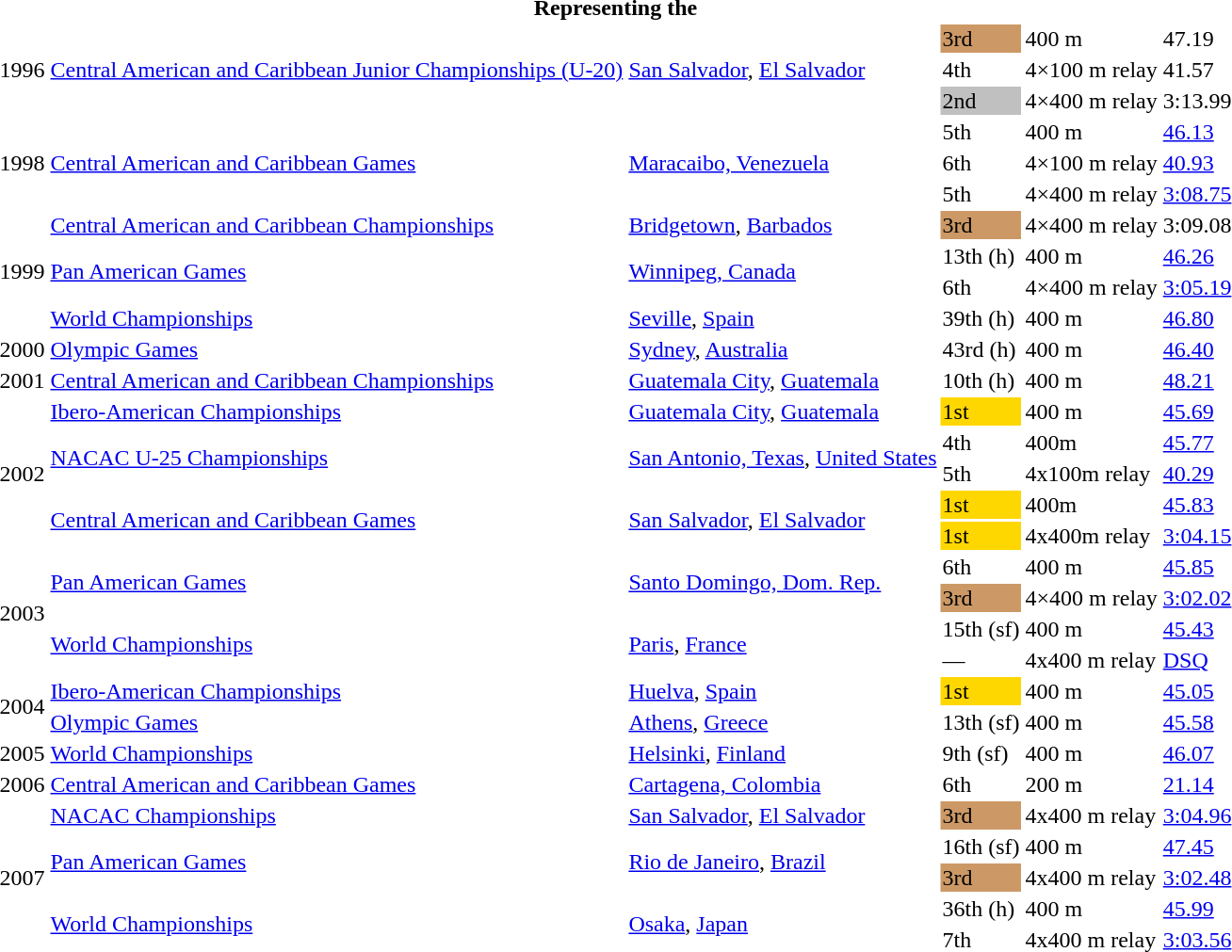<table>
<tr>
<th colspan="6">Representing the </th>
</tr>
<tr>
<td rowspan = "3">1996</td>
<td rowspan = "3"><a href='#'>Central American and Caribbean Junior Championships (U-20)</a></td>
<td rowspan = "3"><a href='#'>San Salvador</a>, <a href='#'>El Salvador</a></td>
<td bgcolor=cc9966>3rd</td>
<td>400 m</td>
<td>47.19</td>
</tr>
<tr>
<td>4th</td>
<td>4×100 m relay</td>
<td>41.57</td>
</tr>
<tr>
<td bgcolor=silver>2nd</td>
<td>4×400 m relay</td>
<td>3:13.99</td>
</tr>
<tr>
<td rowspan=3>1998</td>
<td rowspan=3><a href='#'>Central American and Caribbean Games</a></td>
<td rowspan=3><a href='#'>Maracaibo, Venezuela</a></td>
<td>5th</td>
<td>400 m</td>
<td><a href='#'>46.13</a></td>
</tr>
<tr>
<td>6th</td>
<td>4×100 m relay</td>
<td><a href='#'>40.93</a></td>
</tr>
<tr>
<td>5th</td>
<td>4×400 m relay</td>
<td><a href='#'>3:08.75</a></td>
</tr>
<tr>
<td rowspan=4>1999</td>
<td><a href='#'>Central American and Caribbean Championships</a></td>
<td><a href='#'>Bridgetown</a>, <a href='#'>Barbados</a></td>
<td bgcolor=cc9966>3rd</td>
<td>4×400 m relay</td>
<td>3:09.08</td>
</tr>
<tr>
<td rowspan=2><a href='#'>Pan American Games</a></td>
<td rowspan=2><a href='#'>Winnipeg, Canada</a></td>
<td>13th (h)</td>
<td>400 m</td>
<td><a href='#'>46.26</a></td>
</tr>
<tr>
<td>6th</td>
<td>4×400 m relay</td>
<td><a href='#'>3:05.19</a></td>
</tr>
<tr>
<td><a href='#'>World Championships</a></td>
<td><a href='#'>Seville</a>, <a href='#'>Spain</a></td>
<td>39th (h)</td>
<td>400 m</td>
<td><a href='#'>46.80</a></td>
</tr>
<tr>
<td>2000</td>
<td><a href='#'>Olympic Games</a></td>
<td><a href='#'>Sydney</a>, <a href='#'>Australia</a></td>
<td>43rd (h)</td>
<td>400 m</td>
<td><a href='#'>46.40</a></td>
</tr>
<tr>
<td>2001</td>
<td><a href='#'>Central American and Caribbean Championships</a></td>
<td><a href='#'>Guatemala City</a>, <a href='#'>Guatemala</a></td>
<td>10th (h)</td>
<td>400 m</td>
<td><a href='#'>48.21</a></td>
</tr>
<tr>
<td rowspan=5>2002</td>
<td><a href='#'>Ibero-American Championships</a></td>
<td><a href='#'>Guatemala City</a>, <a href='#'>Guatemala</a></td>
<td bgcolor=gold>1st</td>
<td>400 m</td>
<td><a href='#'>45.69</a></td>
</tr>
<tr>
<td rowspan=2><a href='#'>NACAC U-25 Championships</a></td>
<td rowspan=2><a href='#'>San Antonio, Texas</a>, <a href='#'>United States</a></td>
<td>4th</td>
<td>400m</td>
<td><a href='#'>45.77</a></td>
</tr>
<tr>
<td>5th</td>
<td>4x100m relay</td>
<td><a href='#'>40.29</a></td>
</tr>
<tr>
<td rowspan=2><a href='#'>Central American and Caribbean Games</a></td>
<td rowspan=2><a href='#'>San Salvador</a>, <a href='#'>El Salvador</a></td>
<td bgcolor=gold>1st</td>
<td>400m</td>
<td><a href='#'>45.83</a></td>
</tr>
<tr>
<td bgcolor=gold>1st</td>
<td>4x400m relay</td>
<td><a href='#'>3:04.15</a></td>
</tr>
<tr>
<td rowspan = "4">2003</td>
<td rowspan=2><a href='#'>Pan American Games</a></td>
<td rowspan=2><a href='#'>Santo Domingo, Dom. Rep.</a></td>
<td>6th</td>
<td>400 m</td>
<td><a href='#'>45.85</a></td>
</tr>
<tr>
<td bgcolor=cc9966>3rd</td>
<td>4×400 m relay</td>
<td><a href='#'>3:02.02</a></td>
</tr>
<tr>
<td rowspan = "2"><a href='#'>World Championships</a></td>
<td rowspan = "2"><a href='#'>Paris</a>, <a href='#'>France</a></td>
<td>15th (sf)</td>
<td>400 m</td>
<td><a href='#'>45.43</a></td>
</tr>
<tr>
<td>—</td>
<td>4x400 m relay</td>
<td><a href='#'>DSQ</a></td>
</tr>
<tr>
<td rowspan = "2">2004</td>
<td><a href='#'>Ibero-American Championships</a></td>
<td><a href='#'>Huelva</a>, <a href='#'>Spain</a></td>
<td bgcolor=gold>1st</td>
<td>400 m</td>
<td><a href='#'>45.05</a></td>
</tr>
<tr>
<td><a href='#'>Olympic Games</a></td>
<td><a href='#'>Athens</a>, <a href='#'>Greece</a></td>
<td>13th (sf)</td>
<td>400 m</td>
<td><a href='#'>45.58</a></td>
</tr>
<tr>
<td>2005</td>
<td><a href='#'>World Championships</a></td>
<td><a href='#'>Helsinki</a>, <a href='#'>Finland</a></td>
<td>9th (sf)</td>
<td>400 m</td>
<td><a href='#'>46.07</a></td>
</tr>
<tr>
<td>2006</td>
<td><a href='#'>Central American and Caribbean Games</a></td>
<td><a href='#'>Cartagena, Colombia</a></td>
<td>6th</td>
<td>200 m</td>
<td><a href='#'>21.14</a></td>
</tr>
<tr>
<td rowspan = "5">2007</td>
<td><a href='#'>NACAC Championships</a></td>
<td><a href='#'>San Salvador</a>, <a href='#'>El Salvador</a></td>
<td bgcolor=cc9966>3rd</td>
<td>4x400 m relay</td>
<td><a href='#'>3:04.96</a></td>
</tr>
<tr>
<td rowspan = "2"><a href='#'>Pan American Games</a></td>
<td rowspan = "2"><a href='#'>Rio de Janeiro</a>, <a href='#'>Brazil</a></td>
<td>16th (sf)</td>
<td>400 m</td>
<td><a href='#'>47.45</a></td>
</tr>
<tr>
<td bgcolor=cc9966>3rd</td>
<td>4x400 m relay</td>
<td><a href='#'>3:02.48</a></td>
</tr>
<tr>
<td rowspan = "2"><a href='#'>World Championships</a></td>
<td rowspan = "2"><a href='#'>Osaka</a>, <a href='#'>Japan</a></td>
<td>36th (h)</td>
<td>400 m</td>
<td><a href='#'>45.99</a></td>
</tr>
<tr>
<td>7th</td>
<td>4x400 m relay</td>
<td><a href='#'>3:03.56</a></td>
</tr>
</table>
